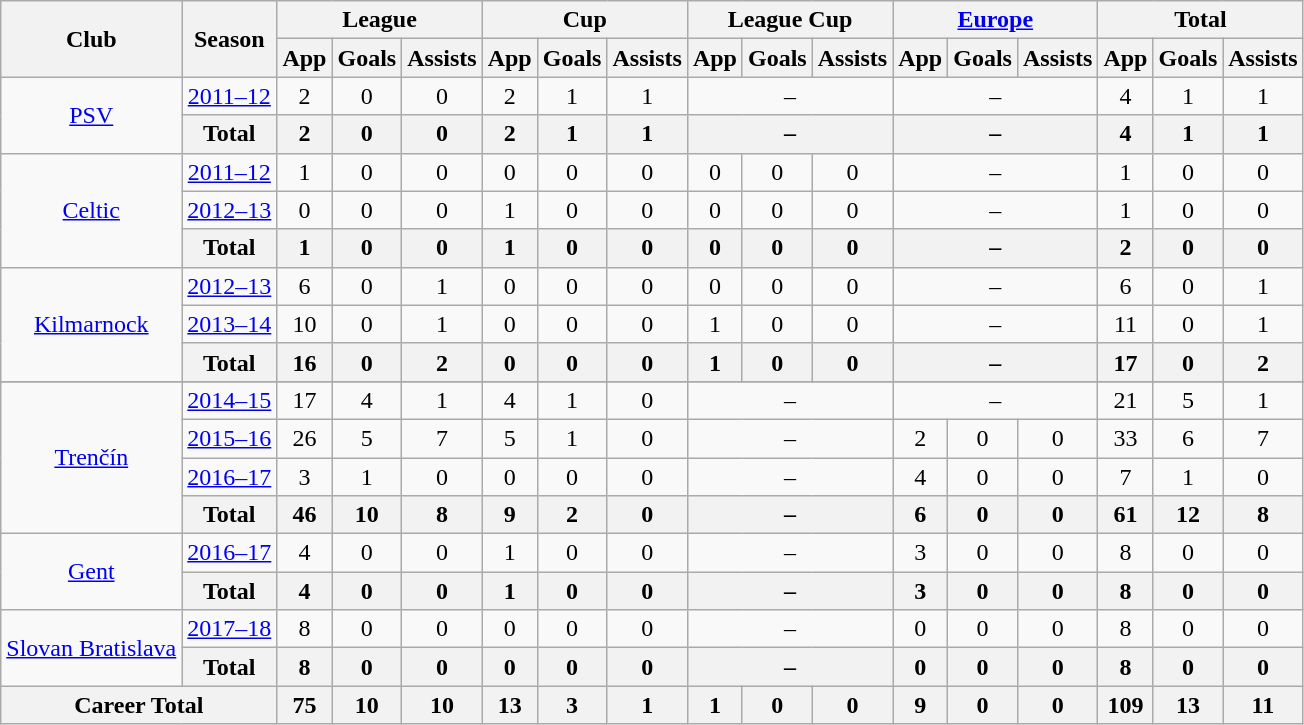<table class="wikitable" style="text-align: center;">
<tr>
<th rowspan="2">Club</th>
<th rowspan="2">Season</th>
<th colspan="3">League</th>
<th colspan="3">Cup</th>
<th colspan="3">League Cup</th>
<th colspan="3"><a href='#'>Europe</a></th>
<th colspan="3">Total</th>
</tr>
<tr>
<th>App</th>
<th>Goals</th>
<th>Assists</th>
<th>App</th>
<th>Goals</th>
<th>Assists</th>
<th>App</th>
<th>Goals</th>
<th>Assists</th>
<th>App</th>
<th>Goals</th>
<th>Assists</th>
<th>App</th>
<th>Goals</th>
<th>Assists</th>
</tr>
<tr>
<td rowspan="2" valign=centre><a href='#'>PSV</a></td>
<td><a href='#'>2011–12</a></td>
<td>2</td>
<td>0</td>
<td>0</td>
<td>2</td>
<td>1</td>
<td>1</td>
<td colspan="3">–</td>
<td colspan="3">–</td>
<td>4</td>
<td>1</td>
<td>1</td>
</tr>
<tr>
<th>Total</th>
<th>2</th>
<th>0</th>
<th>0</th>
<th>2</th>
<th>1</th>
<th>1</th>
<th colspan="3">–</th>
<th colspan="3">–</th>
<th>4</th>
<th>1</th>
<th>1</th>
</tr>
<tr>
<td rowspan="3" valign=centre><a href='#'>Celtic</a></td>
<td><a href='#'>2011–12</a></td>
<td>1</td>
<td>0</td>
<td>0</td>
<td>0</td>
<td>0</td>
<td>0</td>
<td>0</td>
<td>0</td>
<td>0</td>
<td colspan="3">–</td>
<td>1</td>
<td>0</td>
<td>0</td>
</tr>
<tr>
<td><a href='#'>2012–13</a></td>
<td>0</td>
<td>0</td>
<td>0</td>
<td>1</td>
<td>0</td>
<td>0</td>
<td>0</td>
<td>0</td>
<td>0</td>
<td colspan="3">–</td>
<td>1</td>
<td>0</td>
<td>0</td>
</tr>
<tr>
<th>Total</th>
<th>1</th>
<th>0</th>
<th>0</th>
<th>1</th>
<th>0</th>
<th>0</th>
<th>0</th>
<th>0</th>
<th>0</th>
<th colspan="3">–</th>
<th>2</th>
<th>0</th>
<th>0</th>
</tr>
<tr>
<td rowspan="3" valign=centre><a href='#'>Kilmarnock</a></td>
<td><a href='#'>2012–13</a></td>
<td>6</td>
<td>0</td>
<td>1</td>
<td>0</td>
<td>0</td>
<td>0</td>
<td>0</td>
<td>0</td>
<td>0</td>
<td colspan="3">–</td>
<td>6</td>
<td>0</td>
<td>1</td>
</tr>
<tr>
<td><a href='#'>2013–14</a></td>
<td>10</td>
<td>0</td>
<td>1</td>
<td>0</td>
<td>0</td>
<td>0</td>
<td>1</td>
<td>0</td>
<td>0</td>
<td colspan="3">–</td>
<td>11</td>
<td>0</td>
<td>1</td>
</tr>
<tr>
<th>Total</th>
<th>16</th>
<th>0</th>
<th>2</th>
<th>0</th>
<th>0</th>
<th>0</th>
<th>1</th>
<th>0</th>
<th>0</th>
<th colspan="3">–</th>
<th>17</th>
<th>0</th>
<th>2</th>
</tr>
<tr>
</tr>
<tr>
<td rowspan="4" valign=centre><a href='#'>Trenčín</a></td>
<td><a href='#'>2014–15</a></td>
<td>17</td>
<td>4</td>
<td>1</td>
<td>4</td>
<td>1</td>
<td>0</td>
<td colspan="3">–</td>
<td colspan="3">–</td>
<td>21</td>
<td>5</td>
<td>1</td>
</tr>
<tr>
<td><a href='#'>2015–16</a></td>
<td>26</td>
<td>5</td>
<td>7</td>
<td>5</td>
<td>1</td>
<td>0</td>
<td colspan="3">–</td>
<td>2</td>
<td>0</td>
<td>0</td>
<td colspan="1">33</td>
<td>6</td>
<td>7</td>
</tr>
<tr>
<td><a href='#'>2016–17</a></td>
<td>3</td>
<td>1</td>
<td>0</td>
<td>0</td>
<td>0</td>
<td>0</td>
<td colspan="3">–</td>
<td>4</td>
<td>0</td>
<td>0</td>
<td>7</td>
<td>1</td>
<td>0</td>
</tr>
<tr>
<th>Total</th>
<th>46</th>
<th>10</th>
<th>8</th>
<th>9</th>
<th>2</th>
<th>0</th>
<th colspan="3">–</th>
<th>6</th>
<th>0</th>
<th>0</th>
<th>61</th>
<th>12</th>
<th>8</th>
</tr>
<tr>
<td rowspan="2" valign=centre><a href='#'>Gent</a></td>
<td><a href='#'>2016–17</a></td>
<td>4</td>
<td>0</td>
<td>0</td>
<td>1</td>
<td>0</td>
<td>0</td>
<td colspan="3">–</td>
<td>3</td>
<td>0</td>
<td>0</td>
<td>8</td>
<td>0</td>
<td>0</td>
</tr>
<tr>
<th>Total</th>
<th>4</th>
<th>0</th>
<th>0</th>
<th>1</th>
<th>0</th>
<th>0</th>
<th colspan="3">–</th>
<th>3</th>
<th>0</th>
<th>0</th>
<th>8</th>
<th>0</th>
<th>0</th>
</tr>
<tr>
<td rowspan="2" valign=centre><a href='#'>Slovan Bratislava</a></td>
<td><a href='#'>2017–18</a></td>
<td>8</td>
<td>0</td>
<td>0</td>
<td>0</td>
<td>0</td>
<td>0</td>
<td colspan="3">–</td>
<td>0</td>
<td>0</td>
<td>0</td>
<td>8</td>
<td>0</td>
<td>0</td>
</tr>
<tr>
<th>Total</th>
<th>8</th>
<th>0</th>
<th>0</th>
<th>0</th>
<th>0</th>
<th>0</th>
<th colspan="3">–</th>
<th>0</th>
<th>0</th>
<th>0</th>
<th>8</th>
<th>0</th>
<th>0</th>
</tr>
<tr>
<th colspan="2">Career Total</th>
<th>75</th>
<th>10</th>
<th>10</th>
<th>13</th>
<th>3</th>
<th>1</th>
<th>1</th>
<th>0</th>
<th>0</th>
<th>9</th>
<th>0</th>
<th>0</th>
<th>109</th>
<th>13</th>
<th>11</th>
</tr>
</table>
